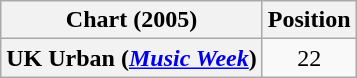<table class="wikitable sortable plainrowheaders" style="text-align:center">
<tr>
<th scope="col">Chart (2005)</th>
<th scope="col">Position</th>
</tr>
<tr>
<th scope="row">UK Urban (<em><a href='#'>Music Week</a></em>)</th>
<td>22</td>
</tr>
</table>
